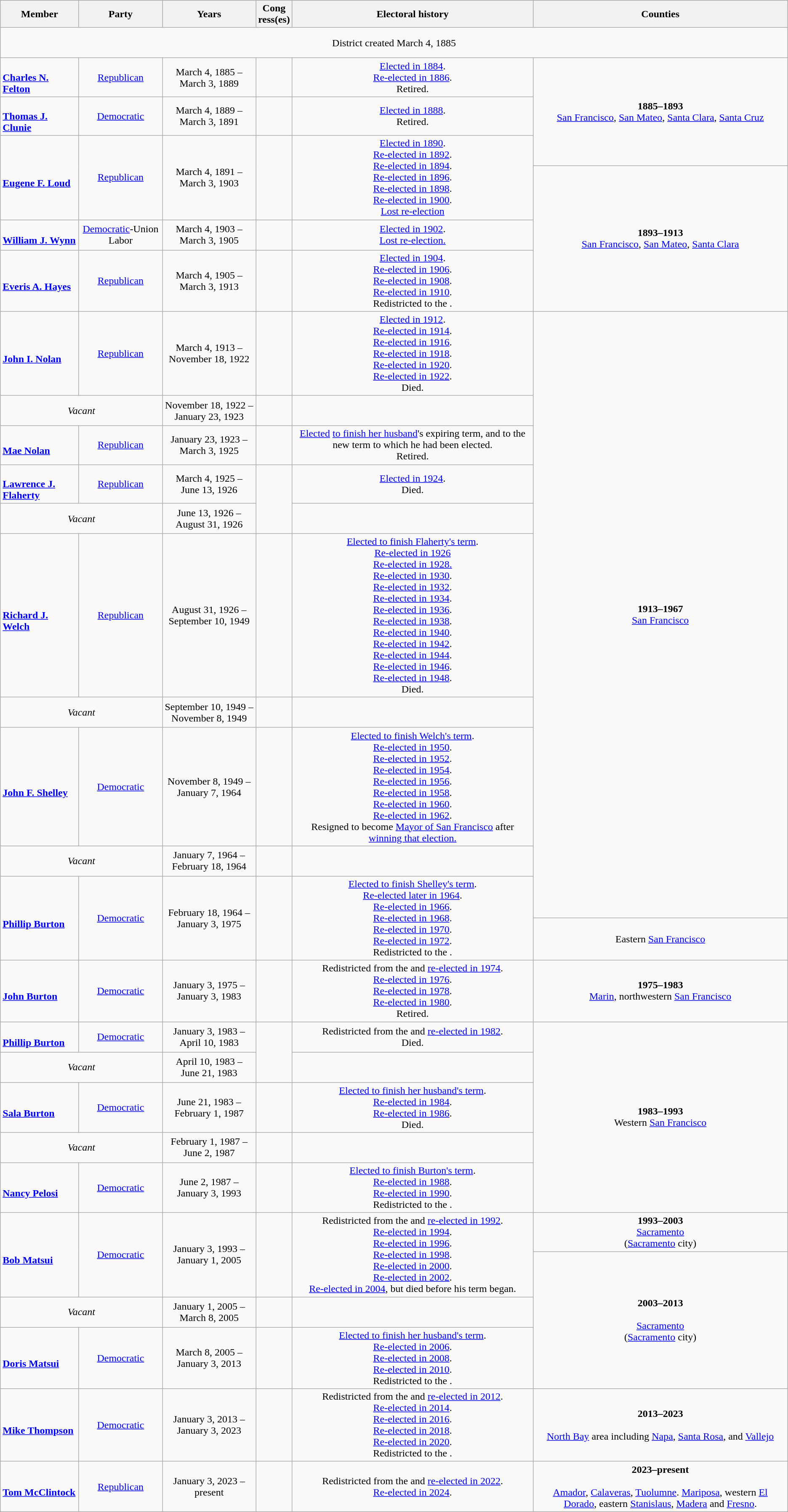<table class=wikitable style="text-align:center">
<tr>
<th>Member</th>
<th>Party</th>
<th>Years</th>
<th>Cong<br>ress(es)</th>
<th>Electoral history</th>
<th>Counties</th>
</tr>
<tr style="height:3em">
<td colspan=6>District created March 4, 1885</td>
</tr>
<tr style="height:3em">
<td align=left><br><strong><a href='#'>Charles N. Felton</a></strong><br></td>
<td><a href='#'>Republican</a></td>
<td nowrap>March 4, 1885 –<br>March 3, 1889</td>
<td></td>
<td><a href='#'>Elected in 1884</a>.<br><a href='#'>Re-elected in 1886</a>.<br>Retired.</td>
<td rowspan=3><strong>1885–1893</strong><br><a href='#'>San Francisco</a>, <a href='#'>San Mateo</a>, <a href='#'>Santa Clara</a>, <a href='#'>Santa Cruz</a></td>
</tr>
<tr style="height:3em">
<td align=left><br><strong><a href='#'>Thomas J. Clunie</a></strong><br></td>
<td><a href='#'>Democratic</a></td>
<td nowrap>March 4, 1889 –<br>March 3, 1891</td>
<td></td>
<td><a href='#'>Elected in 1888</a>.<br>Retired.</td>
</tr>
<tr style="height:3em">
<td rowspan=2 align=left><br><strong><a href='#'>Eugene F. Loud</a></strong><br></td>
<td rowspan=2 ><a href='#'>Republican</a></td>
<td rowspan=2 nowrap>March 4, 1891 –<br>March 3, 1903</td>
<td rowspan=2></td>
<td rowspan=2><a href='#'>Elected in 1890</a>.<br><a href='#'>Re-elected in 1892</a>.<br><a href='#'>Re-elected in 1894</a>.<br><a href='#'>Re-elected in 1896</a>.<br><a href='#'>Re-elected in 1898</a>.<br><a href='#'>Re-elected in 1900</a>.<br><a href='#'>Lost re-election</a></td>
</tr>
<tr style="height:3em">
<td rowspan=3><strong>1893–1913</strong><br><a href='#'>San Francisco</a>, <a href='#'>San Mateo</a>, <a href='#'>Santa Clara</a></td>
</tr>
<tr style="height:3em">
<td align=left><br><strong><a href='#'>William J. Wynn</a></strong><br></td>
<td><a href='#'>Democratic</a>-Union Labor</td>
<td nowrap>March 4, 1903 –<br>March 3, 1905</td>
<td></td>
<td><a href='#'>Elected in 1902</a>.<br><a href='#'>Lost re-election.</a></td>
</tr>
<tr style="height:3em">
<td align=left><br><strong><a href='#'>Everis A. Hayes</a></strong><br></td>
<td><a href='#'>Republican</a></td>
<td nowrap>March 4, 1905 –<br>March 3, 1913</td>
<td></td>
<td><a href='#'>Elected in 1904</a>.<br><a href='#'>Re-elected in 1906</a>.<br><a href='#'>Re-elected in 1908</a>.<br><a href='#'>Re-elected in 1910</a>.<br>Redistricted to the .</td>
</tr>
<tr style="height:3em">
<td align=left><br><strong><a href='#'>John I. Nolan</a></strong><br></td>
<td><a href='#'>Republican</a></td>
<td nowrap>March 4, 1913 –<br>November 18, 1922</td>
<td></td>
<td><a href='#'>Elected in 1912</a>.<br><a href='#'>Re-elected in 1914</a>.<br><a href='#'>Re-elected in 1916</a>.<br><a href='#'>Re-elected in 1918</a>.<br><a href='#'>Re-elected in 1920</a>.<br><a href='#'>Re-elected in 1922</a>.<br>Died.</td>
<td rowspan=10><strong>1913–1967</strong><br><a href='#'>San Francisco</a></td>
</tr>
<tr style="height:3em">
<td colspan=2><em>Vacant</em></td>
<td nowrap>November 18, 1922 –<br>January 23, 1923</td>
<td></td>
</tr>
<tr style="height:3em">
<td align=left><br><strong><a href='#'>Mae Nolan</a></strong><br></td>
<td><a href='#'>Republican</a></td>
<td nowrap>January 23, 1923 –<br>March 3, 1925</td>
<td></td>
<td><a href='#'>Elected</a> <a href='#'>to finish her husband</a>'s expiring term, and to the new term to which he had been elected.<br>Retired.</td>
</tr>
<tr style="height:3em">
<td align=left><br><strong><a href='#'>Lawrence J. Flaherty</a></strong><br></td>
<td><a href='#'>Republican</a></td>
<td nowrap>March 4, 1925 –<br>June 13, 1926</td>
<td rowspan=2></td>
<td><a href='#'>Elected in 1924</a>.<br>Died.</td>
</tr>
<tr style="height:3em">
<td colspan=2><em>Vacant</em></td>
<td nowrap>June 13, 1926 –<br>August 31, 1926</td>
</tr>
<tr style="height:3em">
<td align=left><br><strong><a href='#'>Richard J. Welch</a></strong><br></td>
<td><a href='#'>Republican</a></td>
<td nowrap>August 31, 1926 –<br>September 10, 1949</td>
<td></td>
<td><a href='#'>Elected to finish Flaherty's term</a>.<br><a href='#'>Re-elected in 1926</a><br><a href='#'>Re-elected in 1928.</a><br><a href='#'>Re-elected in 1930</a>.<br><a href='#'>Re-elected in 1932</a>.<br><a href='#'>Re-elected in 1934</a>.<br><a href='#'>Re-elected in 1936</a>.<br><a href='#'>Re-elected in 1938</a>.<br><a href='#'>Re-elected in 1940</a>.<br><a href='#'>Re-elected in 1942</a>.<br><a href='#'>Re-elected in 1944</a>.<br><a href='#'>Re-elected in 1946</a>.<br><a href='#'>Re-elected in 1948</a>.<br>Died.</td>
</tr>
<tr style="height:3em">
<td colspan=2><em>Vacant</em></td>
<td nowrap>September 10, 1949 –<br>November 8, 1949</td>
<td></td>
</tr>
<tr style="height:3em">
<td align=left><br><strong><a href='#'>John F. Shelley</a></strong><br></td>
<td><a href='#'>Democratic</a></td>
<td nowrap>November 8, 1949 –<br>January 7, 1964</td>
<td></td>
<td><a href='#'>Elected to finish Welch's term</a>.<br><a href='#'>Re-elected in 1950</a>.<br><a href='#'>Re-elected in 1952</a>.<br><a href='#'>Re-elected in 1954</a>.<br><a href='#'>Re-elected in 1956</a>.<br><a href='#'>Re-elected in 1958</a>.<br><a href='#'>Re-elected in 1960</a>.<br><a href='#'>Re-elected in 1962</a>.<br>Resigned to become <a href='#'>Mayor of San Francisco</a> after <a href='#'>winning that election.</a></td>
</tr>
<tr style="height:3em">
<td colspan=2><em>Vacant</em></td>
<td nowrap>January 7, 1964 –<br>February 18, 1964</td>
<td></td>
</tr>
<tr style="height:3em">
<td rowspan=2 align=left><br><strong><a href='#'>Phillip Burton</a></strong><br></td>
<td rowspan=2 ><a href='#'>Democratic</a></td>
<td rowspan=2 nowrap>February 18, 1964 –<br>January 3, 1975</td>
<td rowspan=2></td>
<td rowspan=2><a href='#'>Elected to finish Shelley's term</a>.<br><a href='#'>Re-elected later in 1964</a>.<br><a href='#'>Re-elected in 1966</a>.<br><a href='#'>Re-elected in 1968</a>.<br><a href='#'>Re-elected in 1970</a>.<br><a href='#'>Re-elected in 1972</a>.<br>Redistricted to the .</td>
</tr>
<tr style="height:3em">
<td>Eastern <a href='#'>San Francisco</a></td>
</tr>
<tr style="height:3em">
<td align=left><br><strong><a href='#'>John Burton</a></strong><br></td>
<td><a href='#'>Democratic</a></td>
<td nowrap>January 3, 1975 –<br>January 3, 1983</td>
<td></td>
<td>Redistricted from the  and <a href='#'>re-elected in 1974</a>.<br><a href='#'>Re-elected in 1976</a>.<br><a href='#'>Re-elected in 1978</a>.<br><a href='#'>Re-elected in 1980</a>.<br>Retired.</td>
<td><strong>1975–1983</strong><br><a href='#'>Marin</a>, northwestern <a href='#'>San Francisco</a></td>
</tr>
<tr style="height:3em">
<td align=left><br><strong><a href='#'>Phillip Burton</a></strong><br></td>
<td><a href='#'>Democratic</a></td>
<td nowrap>January 3, 1983 –<br>April 10, 1983</td>
<td rowspan=2></td>
<td>Redistricted from the  and <a href='#'>re-elected in 1982</a>.<br>Died.</td>
<td rowspan=5><strong>1983–1993</strong><br>Western <a href='#'>San Francisco</a></td>
</tr>
<tr style="height:3em">
<td colspan=2><em>Vacant</em></td>
<td nowrap>April 10, 1983 –<br>June 21, 1983</td>
<td> </td>
</tr>
<tr style="height:3em">
<td align=left><br><strong><a href='#'>Sala Burton</a></strong><br></td>
<td><a href='#'>Democratic</a></td>
<td nowrap>June 21, 1983 –<br>February 1, 1987</td>
<td></td>
<td><a href='#'>Elected to finish her husband's term</a>.<br><a href='#'>Re-elected in 1984</a>.<br><a href='#'>Re-elected in 1986</a>.<br>Died.</td>
</tr>
<tr style="height:3em">
<td colspan=2><em>Vacant</em></td>
<td nowrap>February 1, 1987 –<br>June 2, 1987</td>
<td></td>
</tr>
<tr style="height:3em">
<td align=left><br><strong><a href='#'>Nancy Pelosi</a></strong><br></td>
<td><a href='#'>Democratic</a></td>
<td nowrap>June 2, 1987 –<br>January 3, 1993</td>
<td></td>
<td><a href='#'>Elected to finish Burton's term</a>.<br><a href='#'>Re-elected in 1988</a>.<br><a href='#'>Re-elected in 1990</a>.<br>Redistricted to the .</td>
</tr>
<tr style="height:3em">
<td rowspan=2 align=left><br><strong><a href='#'>Bob Matsui</a></strong><br></td>
<td rowspan=2 ><a href='#'>Democratic</a></td>
<td rowspan=2 nowrap>January 3, 1993 –<br>January 1, 2005</td>
<td rowspan=2></td>
<td rowspan=2>Redistricted from the  and <a href='#'>re-elected in 1992</a>.<br><a href='#'>Re-elected in 1994</a>.<br><a href='#'>Re-elected in 1996</a>.<br><a href='#'>Re-elected in 1998</a>.<br><a href='#'>Re-elected in 2000</a>.<br><a href='#'>Re-elected in 2002</a>.<br><a href='#'>Re-elected in 2004</a>, but died before his term began.</td>
<td><strong>1993–2003</strong><br><a href='#'>Sacramento</a><br>(<a href='#'>Sacramento</a> city)</td>
</tr>
<tr style="height:3em">
<td rowspan=3><strong>2003–2013</strong><br><br><a href='#'>Sacramento</a><br>(<a href='#'>Sacramento</a> city)</td>
</tr>
<tr style="height:3em">
<td colspan=2><em>Vacant</em></td>
<td nowrap>January 1, 2005 –<br>March 8, 2005</td>
<td></td>
</tr>
<tr style="height:3em">
<td align=left><br><strong><a href='#'>Doris Matsui</a></strong><br></td>
<td><a href='#'>Democratic</a></td>
<td nowrap>March 8, 2005 –<br>January 3, 2013</td>
<td></td>
<td><a href='#'>Elected to finish her husband's term</a>.<br><a href='#'>Re-elected in 2006</a>.<br><a href='#'>Re-elected in 2008</a>.<br><a href='#'>Re-elected in 2010</a>.<br>Redistricted to the .</td>
</tr>
<tr style="height:3em">
<td align=left><br><strong><a href='#'>Mike Thompson</a></strong><br></td>
<td><a href='#'>Democratic</a></td>
<td nowrap>January 3, 2013 –<br>January 3, 2023</td>
<td></td>
<td>Redistricted from the  and <a href='#'>re-elected in 2012</a>.<br><a href='#'>Re-elected in 2014</a>.<br><a href='#'>Re-elected in 2016</a>.<br><a href='#'>Re-elected in 2018</a>.<br><a href='#'>Re-elected in 2020</a>.<br>Redistricted to the .</td>
<td><strong>2013–2023</strong><br><br><a href='#'>North Bay</a> area including <a href='#'>Napa</a>, <a href='#'>Santa Rosa</a>, and <a href='#'>Vallejo</a></td>
</tr>
<tr style="height:3em">
<td align=left><br><strong><a href='#'>Tom McClintock</a></strong><br></td>
<td><a href='#'>Republican</a></td>
<td nowrap>January 3, 2023 –<br>present</td>
<td></td>
<td>Redistricted from the  and <a href='#'>re-elected in 2022</a>.<br><a href='#'>Re-elected in 2024</a>.</td>
<td><strong>2023–present</strong><br><br><a href='#'>Amador</a>, <a href='#'>Calaveras</a>, <a href='#'>Tuolumne</a>. <a href='#'>Mariposa</a>, western <a href='#'>El Dorado</a>, eastern <a href='#'>Stanislaus</a>, <a href='#'>Madera</a> and <a href='#'>Fresno</a>.</td>
</tr>
</table>
